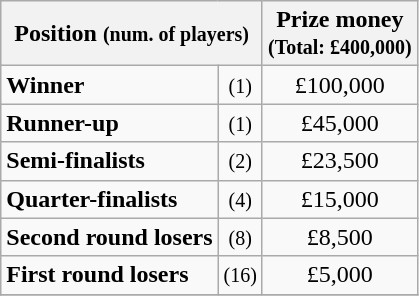<table class="wikitable">
<tr>
<th colspan=2>Position <small>(num. of players)</small></th>
<th>Prize money<br><small>(Total: £400,000)</small></th>
</tr>
<tr>
<td><strong>Winner</strong></td>
<td align=center><small>(1)</small></td>
<td align=center>£100,000</td>
</tr>
<tr>
<td><strong>Runner-up</strong></td>
<td align=center><small>(1)</small></td>
<td align=center>£45,000</td>
</tr>
<tr>
<td><strong>Semi-finalists</strong></td>
<td align=center><small>(2)</small></td>
<td align=center>£23,500</td>
</tr>
<tr>
<td><strong>Quarter-finalists</strong></td>
<td align=center><small>(4)</small></td>
<td align=center>£15,000</td>
</tr>
<tr>
<td><strong>Second round losers</strong></td>
<td align=center><small>(8)</small></td>
<td align=center>£8,500</td>
</tr>
<tr>
<td><strong>First round losers</strong></td>
<td align=center><small>(16)</small></td>
<td align=center>£5,000</td>
</tr>
<tr>
</tr>
</table>
